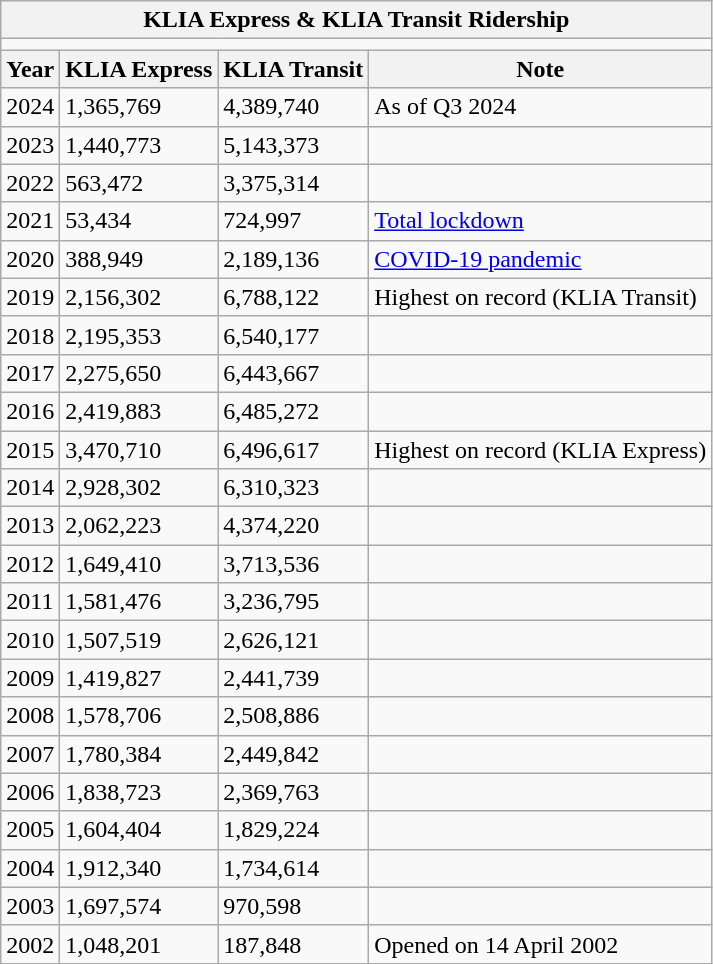<table class="wikitable">
<tr>
<th colspan="4">KLIA Express & KLIA Transit Ridership</th>
</tr>
<tr>
<td colspan="4"></td>
</tr>
<tr>
<th>Year</th>
<th>KLIA Express</th>
<th>KLIA Transit</th>
<th>Note</th>
</tr>
<tr>
<td>2024</td>
<td>1,365,769</td>
<td>4,389,740</td>
<td>As of Q3 2024</td>
</tr>
<tr>
<td>2023</td>
<td>1,440,773</td>
<td>5,143,373</td>
<td></td>
</tr>
<tr>
<td>2022</td>
<td>563,472</td>
<td>3,375,314</td>
<td></td>
</tr>
<tr>
<td>2021</td>
<td>53,434</td>
<td>724,997</td>
<td><a href='#'>Total lockdown</a></td>
</tr>
<tr>
<td>2020</td>
<td>388,949</td>
<td>2,189,136</td>
<td><a href='#'>COVID-19 pandemic</a></td>
</tr>
<tr>
<td>2019</td>
<td>2,156,302</td>
<td>6,788,122</td>
<td>Highest on record (KLIA Transit)</td>
</tr>
<tr>
<td>2018</td>
<td>2,195,353</td>
<td>6,540,177</td>
<td></td>
</tr>
<tr>
<td>2017</td>
<td>2,275,650</td>
<td>6,443,667</td>
<td></td>
</tr>
<tr>
<td>2016</td>
<td>2,419,883</td>
<td>6,485,272</td>
<td></td>
</tr>
<tr>
<td>2015</td>
<td>3,470,710</td>
<td>6,496,617</td>
<td>Highest on record (KLIA Express)</td>
</tr>
<tr>
<td>2014</td>
<td>2,928,302</td>
<td>6,310,323</td>
<td></td>
</tr>
<tr>
<td>2013</td>
<td>2,062,223</td>
<td>4,374,220</td>
<td></td>
</tr>
<tr>
<td>2012</td>
<td>1,649,410</td>
<td>3,713,536</td>
<td></td>
</tr>
<tr>
<td>2011</td>
<td>1,581,476</td>
<td>3,236,795</td>
<td></td>
</tr>
<tr>
<td>2010</td>
<td>1,507,519</td>
<td>2,626,121</td>
<td></td>
</tr>
<tr>
<td>2009</td>
<td>1,419,827</td>
<td>2,441,739</td>
<td></td>
</tr>
<tr>
<td>2008</td>
<td>1,578,706</td>
<td>2,508,886</td>
<td></td>
</tr>
<tr>
<td>2007</td>
<td>1,780,384</td>
<td>2,449,842</td>
<td></td>
</tr>
<tr>
<td>2006</td>
<td>1,838,723</td>
<td>2,369,763</td>
<td></td>
</tr>
<tr>
<td>2005</td>
<td>1,604,404</td>
<td>1,829,224</td>
<td></td>
</tr>
<tr>
<td>2004</td>
<td>1,912,340</td>
<td>1,734,614</td>
<td></td>
</tr>
<tr>
<td>2003</td>
<td>1,697,574</td>
<td>970,598</td>
<td></td>
</tr>
<tr>
<td>2002</td>
<td>1,048,201</td>
<td>187,848</td>
<td>Opened on 14 April 2002</td>
</tr>
</table>
